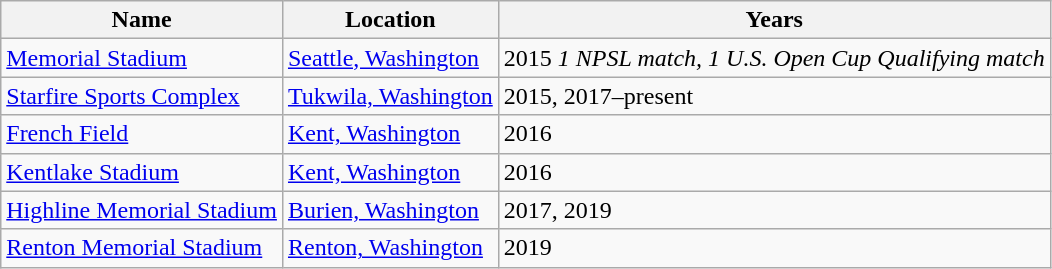<table class="wikitable sortable">
<tr>
<th>Name</th>
<th>Location</th>
<th>Years</th>
</tr>
<tr>
<td><a href='#'>Memorial Stadium</a></td>
<td><a href='#'>Seattle, Washington</a></td>
<td>2015 <em>1 NPSL match, 1 U.S. Open Cup Qualifying match</em></td>
</tr>
<tr>
<td><a href='#'>Starfire Sports Complex</a></td>
<td><a href='#'>Tukwila, Washington</a></td>
<td>2015, 2017–present</td>
</tr>
<tr>
<td><a href='#'>French Field</a></td>
<td><a href='#'>Kent, Washington</a></td>
<td>2016</td>
</tr>
<tr>
<td><a href='#'>Kentlake Stadium</a></td>
<td><a href='#'>Kent, Washington</a></td>
<td>2016</td>
</tr>
<tr>
<td><a href='#'>Highline Memorial Stadium</a></td>
<td><a href='#'>Burien, Washington</a></td>
<td>2017, 2019</td>
</tr>
<tr>
<td><a href='#'>Renton Memorial Stadium</a></td>
<td><a href='#'>Renton, Washington</a></td>
<td>2019</td>
</tr>
</table>
